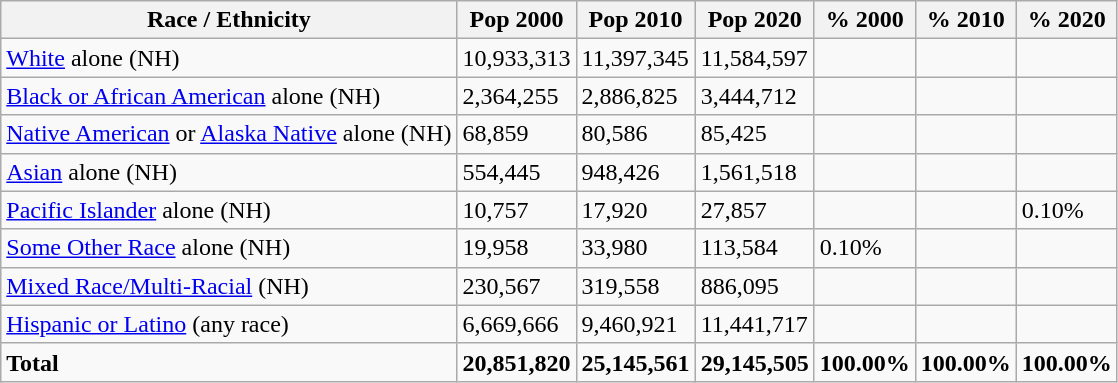<table class="wikitable">
<tr>
<th>Race / Ethnicity</th>
<th>Pop 2000</th>
<th>Pop 2010</th>
<th>Pop 2020</th>
<th>% 2000</th>
<th>% 2010</th>
<th>% 2020</th>
</tr>
<tr>
<td><a href='#'>White</a> alone (NH)</td>
<td>10,933,313</td>
<td>11,397,345</td>
<td>11,584,597</td>
<td></td>
<td></td>
<td></td>
</tr>
<tr>
<td><a href='#'>Black or African American</a> alone (NH)</td>
<td>2,364,255</td>
<td>2,886,825</td>
<td>3,444,712</td>
<td></td>
<td></td>
<td></td>
</tr>
<tr>
<td><a href='#'>Native American</a> or <a href='#'>Alaska Native</a> alone (NH)</td>
<td>68,859</td>
<td>80,586</td>
<td>85,425</td>
<td></td>
<td></td>
<td></td>
</tr>
<tr>
<td><a href='#'>Asian</a> alone (NH)</td>
<td>554,445</td>
<td>948,426</td>
<td>1,561,518</td>
<td></td>
<td></td>
<td></td>
</tr>
<tr>
<td><a href='#'>Pacific Islander</a> alone (NH)</td>
<td>10,757</td>
<td>17,920</td>
<td>27,857</td>
<td></td>
<td></td>
<td>0.10%</td>
</tr>
<tr>
<td><a href='#'>Some Other Race</a> alone (NH)</td>
<td>19,958</td>
<td>33,980</td>
<td>113,584</td>
<td>0.10%</td>
<td></td>
<td></td>
</tr>
<tr>
<td><a href='#'>Mixed Race/Multi-Racial</a> (NH)</td>
<td>230,567</td>
<td>319,558</td>
<td>886,095</td>
<td></td>
<td></td>
<td></td>
</tr>
<tr>
<td><a href='#'>Hispanic or Latino</a> (any race)</td>
<td>6,669,666</td>
<td>9,460,921</td>
<td>11,441,717</td>
<td></td>
<td></td>
<td></td>
</tr>
<tr>
<td><strong>Total</strong></td>
<td><strong>20,851,820</strong></td>
<td><strong>25,145,561</strong></td>
<td><strong>29,145,505</strong></td>
<td><strong>100.00%</strong></td>
<td><strong>100.00%</strong></td>
<td><strong>100.00%</strong></td>
</tr>
</table>
